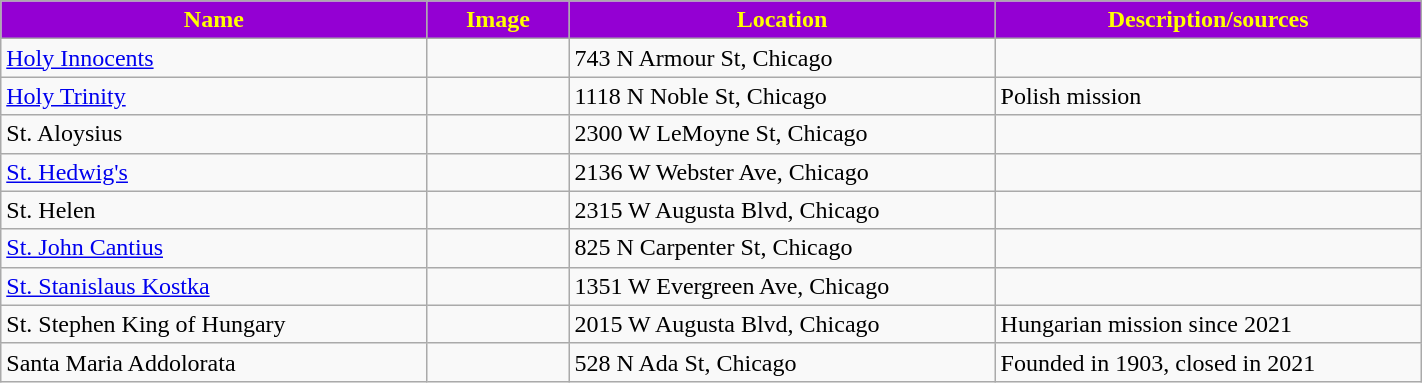<table class="wikitable sortable" style="width:75%">
<tr>
<th style="background:darkviolet; color:yellow;" width="30%"><strong>Name</strong></th>
<th style="background:darkviolet; color:yellow;" width="10%"><strong>Image</strong></th>
<th style="background:darkviolet; color:yellow;" width="30%"><strong>Location</strong></th>
<th style="background:darkviolet; color:yellow;" width="30%"><strong>Description/sources</strong></th>
</tr>
<tr>
<td><a href='#'>Holy Innocents</a></td>
<td></td>
<td>743 N Armour St, Chicago</td>
<td></td>
</tr>
<tr>
<td><a href='#'>Holy Trinity</a></td>
<td></td>
<td>1118 N Noble St, Chicago</td>
<td>Polish mission</td>
</tr>
<tr>
<td>St. Aloysius</td>
<td></td>
<td>2300 W LeMoyne St, Chicago</td>
<td></td>
</tr>
<tr>
<td><a href='#'>St. Hedwig's</a></td>
<td></td>
<td>2136 W Webster Ave, Chicago</td>
<td></td>
</tr>
<tr>
<td>St. Helen</td>
<td></td>
<td>2315 W Augusta Blvd, Chicago</td>
<td></td>
</tr>
<tr>
<td><a href='#'>St. John Cantius</a></td>
<td></td>
<td>825 N Carpenter St, Chicago</td>
<td></td>
</tr>
<tr>
<td><a href='#'>St. Stanislaus Kostka</a></td>
<td></td>
<td>1351 W Evergreen Ave, Chicago</td>
<td></td>
</tr>
<tr>
<td>St. Stephen King of Hungary</td>
<td></td>
<td>2015 W Augusta Blvd, Chicago</td>
<td>Hungarian mission since 2021</td>
</tr>
<tr>
<td>Santa Maria Addolorata</td>
<td></td>
<td>528 N Ada St, Chicago</td>
<td>Founded in 1903, closed in 2021</td>
</tr>
</table>
